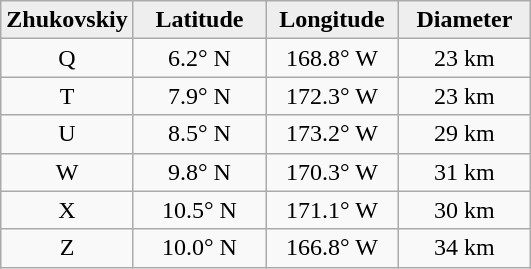<table class="wikitable">
<tr>
<th width="25%" style="background:#eeeeee;">Zhukovskiy</th>
<th width="25%" style="background:#eeeeee;">Latitude</th>
<th width="25%" style="background:#eeeeee;">Longitude</th>
<th width="25%" style="background:#eeeeee;">Diameter</th>
</tr>
<tr>
<td align="center">Q</td>
<td align="center">6.2° N</td>
<td align="center">168.8° W</td>
<td align="center">23 km</td>
</tr>
<tr>
<td align="center">T</td>
<td align="center">7.9° N</td>
<td align="center">172.3° W</td>
<td align="center">23 km</td>
</tr>
<tr>
<td align="center">U</td>
<td align="center">8.5° N</td>
<td align="center">173.2° W</td>
<td align="center">29 km</td>
</tr>
<tr>
<td align="center">W</td>
<td align="center">9.8° N</td>
<td align="center">170.3° W</td>
<td align="center">31 km</td>
</tr>
<tr>
<td align="center">X</td>
<td align="center">10.5° N</td>
<td align="center">171.1° W</td>
<td align="center">30 km</td>
</tr>
<tr>
<td align="center">Z</td>
<td align="center">10.0° N</td>
<td align="center">166.8° W</td>
<td align="center">34 km</td>
</tr>
</table>
